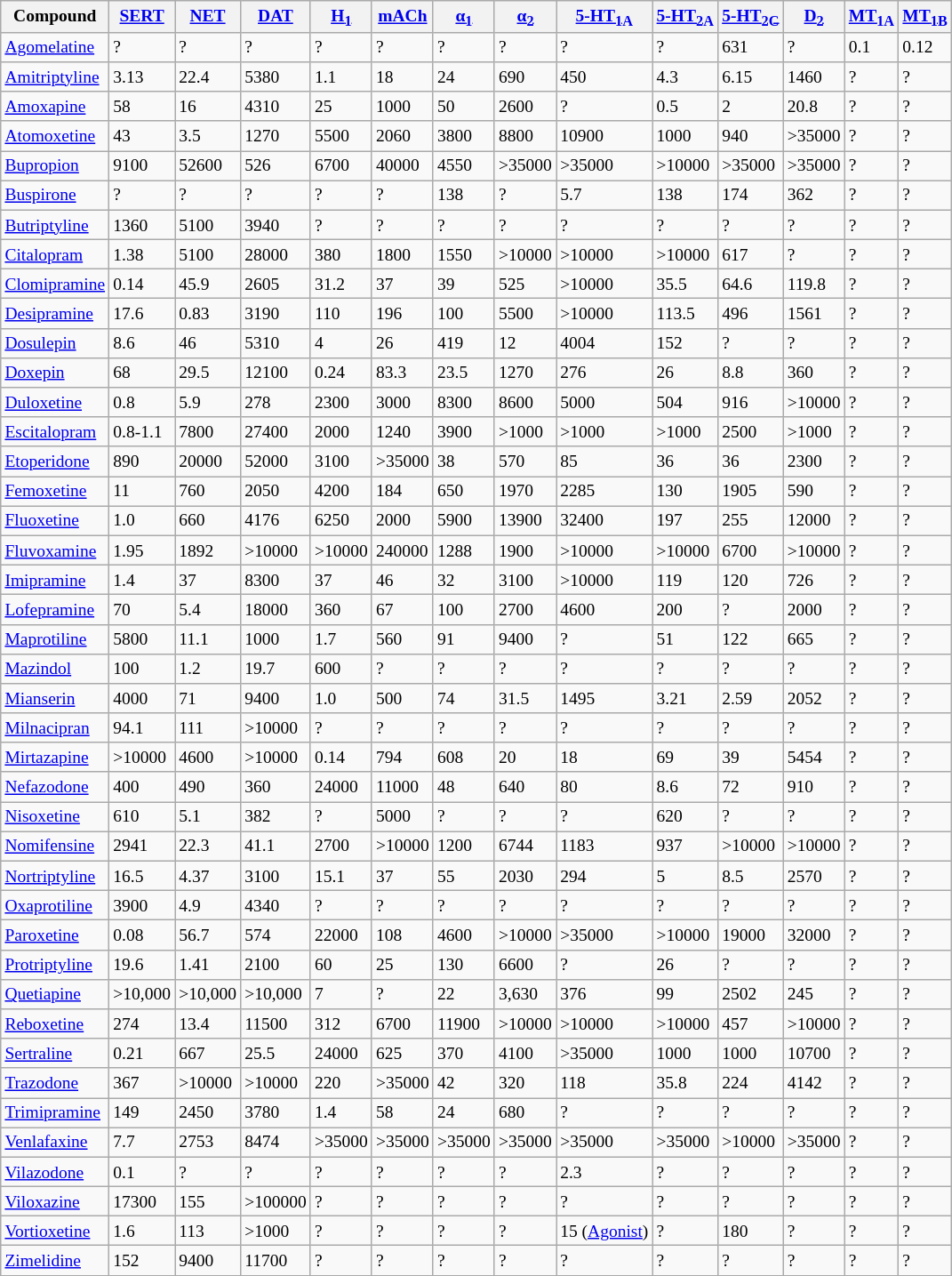<table class="sortable wikitable" style="font-size:small;">
<tr>
<th>Compound</th>
<th><a href='#'>SERT</a></th>
<th><a href='#'>NET</a></th>
<th><a href='#'>DAT</a></th>
<th><a href='#'>H<sub>1</sub></a></th>
<th><a href='#'>mACh</a></th>
<th><a href='#'>α<sub>1</sub></a></th>
<th><a href='#'>α<sub>2</sub></a></th>
<th><a href='#'>5-HT<sub>1A</sub></a></th>
<th><a href='#'>5-HT<sub>2A</sub></a></th>
<th><a href='#'>5-HT<sub>2C</sub></a></th>
<th><a href='#'>D<sub>2</sub></a></th>
<th><a href='#'>MT<sub>1A</sub></a></th>
<th><a href='#'>MT<sub>1B</sub></a></th>
</tr>
<tr>
<td><a href='#'>Agomelatine</a></td>
<td data-sort-value="9999999999">?</td>
<td data-sort-value="9999999999">?</td>
<td data-sort-value="9999999999">?</td>
<td data-sort-value="9999999999">?</td>
<td data-sort-value="9999999999">?</td>
<td data-sort-value="9999999999">?</td>
<td data-sort-value="9999999999">?</td>
<td data-sort-value="9999999999">?</td>
<td data-sort-value="9999999999">?</td>
<td data-sort-value="631">631</td>
<td data-sort-value="9999999999">?</td>
<td data-sort-value="0.1">0.1</td>
<td>0.12</td>
</tr>
<tr>
<td><a href='#'>Amitriptyline</a></td>
<td data-sort-value="3.13">3.13</td>
<td data-sort-value="22.4">22.4</td>
<td data-sort-value="5380">5380</td>
<td data-sort-value="1.1">1.1</td>
<td data-sort-value="18">18</td>
<td data-sort-value="24">24</td>
<td data-sort-value="690">690</td>
<td data-sort-value="450">450</td>
<td data-sort-value="4.3">4.3</td>
<td data-sort-value="6.15">6.15</td>
<td data-sort-value="1460">1460</td>
<td data-sort-value="9999999999">?</td>
<td data-sort-value="9999999999">?</td>
</tr>
<tr>
<td><a href='#'>Amoxapine</a></td>
<td data-sort-value="58">58</td>
<td data-sort-value="16">16</td>
<td data-sort-value="4310">4310</td>
<td data-sort-value="25">25</td>
<td data-sort-value="1000">1000</td>
<td data-sort-value="50">50</td>
<td data-sort-value="2600">2600</td>
<td data-sort-value="9999999999">?</td>
<td data-sort-value="0.5">0.5</td>
<td data-sort-value="2">2</td>
<td data-sort-value="20.8">20.8</td>
<td data-sort-value="9999999999">?</td>
<td data-sort-value="9999999999">?</td>
</tr>
<tr>
<td><a href='#'>Atomoxetine</a></td>
<td data-sort-value="43">43</td>
<td data-sort-value="3.5">3.5</td>
<td data-sort-value="1270">1270</td>
<td data-sort-value="5500">5500</td>
<td data-sort-value="2060">2060</td>
<td data-sort-value="3800">3800</td>
<td data-sort-value="8800">8800</td>
<td data-sort-value="10900">10900</td>
<td data-sort-value="1000">1000</td>
<td data-sort-value="940">940</td>
<td data-sort-value="35000">>35000</td>
<td data-sort-value="9999999999">?</td>
<td data-sort-value="9999999999">?</td>
</tr>
<tr>
<td><a href='#'>Bupropion</a></td>
<td data-sort-value="9100">9100</td>
<td data-sort-value="52600">52600</td>
<td data-sort-value="526">526</td>
<td data-sort-value="6700">6700</td>
<td data-sort-value="40000">40000</td>
<td data-sort-value="4550">4550</td>
<td data-sort-value="35000">>35000</td>
<td data-sort-value="35000">>35000</td>
<td data-sort-value="10000">>10000</td>
<td data-sort-value="35000">>35000</td>
<td data-sort-value="35000">>35000</td>
<td data-sort-value="9999999999">?</td>
<td data-sort-value="9999999999">?</td>
</tr>
<tr>
<td><a href='#'>Buspirone</a></td>
<td data-sort-value="9999999999">?</td>
<td data-sort-value="9999999999">?</td>
<td data-sort-value="9999999999">?</td>
<td data-sort-value="9999999999">?</td>
<td data-sort-value="9999999999">?</td>
<td data-sort-value="138">138</td>
<td data-sort-value="9999999999">?</td>
<td data-sort-value="5.7">5.7</td>
<td data-sort-value="138">138</td>
<td data-sort-value="174">174</td>
<td data-sort-value="362">362</td>
<td data-sort-value="9999999999">?</td>
<td data-sort-value="9999999999">?</td>
</tr>
<tr>
<td><a href='#'>Butriptyline</a></td>
<td data-sort-value="1360">1360</td>
<td data-sort-value="5100">5100</td>
<td data-sort-value="3940">3940</td>
<td data-sort-value="9999999999">?</td>
<td data-sort-value="9999999999">?</td>
<td data-sort-value="9999999999">?</td>
<td data-sort-value="9999999999">?</td>
<td data-sort-value="9999999999">?</td>
<td data-sort-value="9999999999">?</td>
<td data-sort-value="9999999999">?</td>
<td data-sort-value="9999999999">?</td>
<td data-sort-value="9999999999">?</td>
<td data-sort-value="9999999999">?</td>
</tr>
<tr>
<td><a href='#'>Citalopram</a></td>
<td data-sort-value="1.38">1.38</td>
<td data-sort-value="5100">5100</td>
<td data-sort-value="28000">28000</td>
<td data-sort-value="380">380</td>
<td data-sort-value="1800">1800</td>
<td data-sort-value="1550">1550</td>
<td data-sort-value="10000">>10000</td>
<td data-sort-value="10000">>10000</td>
<td data-sort-value="10000">>10000</td>
<td data-sort-value="617">617</td>
<td data-sort-value="9999999999">?</td>
<td data-sort-value="9999999999">?</td>
<td data-sort-value="9999999999">?</td>
</tr>
<tr>
<td><a href='#'>Clomipramine</a></td>
<td data-sort-value="0.21">0.14</td>
<td data-sort-value="45.9">45.9</td>
<td data-sort-value="2605">2605</td>
<td data-sort-value="31.2">31.2</td>
<td data-sort-value="37">37</td>
<td data-sort-value="39">39</td>
<td data-sort-value="525">525</td>
<td data-sort-value="10000">>10000</td>
<td data-sort-value="35.5">35.5</td>
<td data-sort-value="64.6">64.6</td>
<td data-sort-value="119.8">119.8</td>
<td data-sort-value="9999999999">?</td>
<td data-sort-value="9999999999">?</td>
</tr>
<tr>
<td><a href='#'>Desipramine</a></td>
<td data-sort-value="17.6">17.6</td>
<td data-sort-value="0.83">0.83</td>
<td data-sort-value="3190">3190</td>
<td data-sort-value="110">110</td>
<td data-sort-value="196">196</td>
<td data-sort-value="100">100</td>
<td data-sort-value="5500">5500</td>
<td data-sort-value="10000">>10000</td>
<td data-sort-value="113.5">113.5</td>
<td data-sort-value="496">496</td>
<td data-sort-value="1561">1561</td>
<td data-sort-value="9999999999">?</td>
<td data-sort-value="9999999999">?</td>
</tr>
<tr>
<td><a href='#'>Dosulepin</a></td>
<td data-sort-value="8.6">8.6</td>
<td data-sort-value="46">46</td>
<td data-sort-value="5310">5310</td>
<td data-sort-value="4">4</td>
<td data-sort-value="26">26</td>
<td data-sort-value="419">419</td>
<td data-sort-value="12">12</td>
<td data-sort-value="4004">4004</td>
<td data-sort-value="152">152</td>
<td data-sort-value="9999999999">?</td>
<td data-sort-value="9999999999">?</td>
<td data-sort-value="9999999999">?</td>
<td data-sort-value="9999999999">?</td>
</tr>
<tr>
<td><a href='#'>Doxepin</a></td>
<td data-sort-value="68">68</td>
<td data-sort-value="29.5">29.5</td>
<td data-sort-value="12100">12100</td>
<td data-sort-value="0.24">0.24</td>
<td data-sort-value="83.3">83.3</td>
<td data-sort-value="23.5">23.5</td>
<td data-sort-value="1270">1270</td>
<td data-sort-value="276">276</td>
<td data-sort-value="26">26</td>
<td data-sort-value="8.8">8.8</td>
<td data-sort-value="360">360</td>
<td data-sort-value="9999999999">?</td>
<td data-sort-value="9999999999">?</td>
</tr>
<tr>
<td><a href='#'>Duloxetine</a></td>
<td data-sort-value="0.8">0.8</td>
<td data-sort-value="5.9">5.9</td>
<td data-sort-value="278">278</td>
<td data-sort-value="2300">2300</td>
<td data-sort-value="3000">3000</td>
<td data-sort-value="8300">8300</td>
<td data-sort-value="8600">8600</td>
<td data-sort-value="5000">5000</td>
<td data-sort-value="504">504</td>
<td data-sort-value="916">916</td>
<td data-sort-value="10000">>10000</td>
<td data-sort-value="9999999999">?</td>
<td data-sort-value="9999999999">?</td>
</tr>
<tr>
<td><a href='#'>Escitalopram</a></td>
<td data-sort-value="0.8">0.8-1.1</td>
<td data-sort-value="7800">7800</td>
<td data-sort-value="27400">27400</td>
<td data-sort-value="2000">2000</td>
<td data-sort-value="1240">1240</td>
<td data-sort-value="3900">3900</td>
<td data-sort-value="1000">>1000</td>
<td data-sort-value="1000">>1000</td>
<td data-sort-value="1000">>1000</td>
<td data-sort-value="2500">2500</td>
<td data-sort-value="1000">>1000</td>
<td data-sort-value="9999999999">?</td>
<td data-sort-value="9999999999">?</td>
</tr>
<tr>
<td><a href='#'>Etoperidone</a></td>
<td data-sort-value="890">890</td>
<td data-sort-value="20000">20000</td>
<td data-sort-value="52000">52000</td>
<td data-sort-value="3100">3100</td>
<td data-sort-value="35000">>35000</td>
<td data-sort-value="38">38</td>
<td data-sort-value="570">570</td>
<td data-sort-value="85">85</td>
<td data-sort-value="36">36</td>
<td data-sort-value="36">36</td>
<td data-sort-value="2300">2300</td>
<td data-sort-value="9999999999">?</td>
<td data-sort-value="9999999999">?</td>
</tr>
<tr>
<td><a href='#'>Femoxetine</a></td>
<td data-sort-value="11">11</td>
<td data-sort-value="760">760</td>
<td data-sort-value="2050">2050</td>
<td data-sort-value="4200">4200</td>
<td data-sort-value="184">184</td>
<td data-sort-value="650">650</td>
<td data-sort-value="1970">1970</td>
<td data-sort-value="2285">2285</td>
<td data-sort-value="130">130</td>
<td data-sort-value="1905">1905</td>
<td data-sort-value="590">590</td>
<td data-sort-value="9999999999">?</td>
<td data-sort-value="9999999999">?</td>
</tr>
<tr>
<td><a href='#'>Fluoxetine</a></td>
<td data-sort-value="1.0">1.0</td>
<td data-sort-value="660">660</td>
<td data-sort-value="4176">4176</td>
<td data-sort-value="6250">6250</td>
<td data-sort-value="2000">2000</td>
<td data-sort-value="5900">5900</td>
<td data-sort-value="13900">13900</td>
<td data-sort-value="32400">32400</td>
<td data-sort-value="197">197</td>
<td data-sort-value="255">255</td>
<td data-sort-value="12000">12000</td>
<td data-sort-value="9999999999">?</td>
<td data-sort-value="9999999999">?</td>
</tr>
<tr>
<td><a href='#'>Fluvoxamine</a></td>
<td data-sort-value="1.95">1.95</td>
<td data-sort-value="1892">1892</td>
<td data-sort-value="10000">>10000</td>
<td data-sort-value="10000">>10000</td>
<td data-sort-value="240000">240000</td>
<td data-sort-value="1288">1288</td>
<td data-sort-value="1900">1900</td>
<td data-sort-value="10000">>10000</td>
<td data-sort-value="10000">>10000</td>
<td data-sort-value="6700">6700</td>
<td data-sort-value="10000">>10000</td>
<td data-sort-value="9999999999">?</td>
<td data-sort-value="9999999999">?</td>
</tr>
<tr>
<td><a href='#'>Imipramine</a></td>
<td data-sort-value="1.4">1.4</td>
<td data-sort-value="37">37</td>
<td data-sort-value="8300">8300</td>
<td data-sort-value="37">37</td>
<td data-sort-value="46">46</td>
<td data-sort-value="32">32</td>
<td data-sort-value="3100">3100</td>
<td data-sort-value="10000">>10000</td>
<td data-sort-value="119">119</td>
<td data-sort-value="120">120</td>
<td data-sort-value="726">726</td>
<td data-sort-value="9999999999">?</td>
<td data-sort-value="9999999999">?</td>
</tr>
<tr>
<td><a href='#'>Lofepramine</a></td>
<td data-sort-value="70">70</td>
<td data-sort-value="5.4">5.4</td>
<td data-sort-value="18000">18000</td>
<td data-sort-value="360">360</td>
<td data-sort-value="67">67</td>
<td data-sort-value="100">100</td>
<td data-sort-value="2700">2700</td>
<td data-sort-value="4600">4600</td>
<td data-sort-value="200">200</td>
<td data-sort-value="9999999999">?</td>
<td data-sort-value="2000">2000</td>
<td data-sort-value="9999999999">?</td>
<td data-sort-value="9999999999">?</td>
</tr>
<tr>
<td><a href='#'>Maprotiline</a></td>
<td data-sort-value="5800">5800</td>
<td data-sort-value="11.1">11.1</td>
<td data-sort-value="1000">1000</td>
<td data-sort-value="1.7">1.7</td>
<td data-sort-value="560">560</td>
<td data-sort-value="91">91</td>
<td data-sort-value="9400">9400</td>
<td data-sort-value="9999999999">?</td>
<td data-sort-value="51">51</td>
<td data-sort-value="122">122</td>
<td data-sort-value="665">665</td>
<td data-sort-value="9999999999">?</td>
<td data-sort-value="9999999999">?</td>
</tr>
<tr>
<td><a href='#'>Mazindol</a></td>
<td data-sort-value="100">100</td>
<td data-sort-value="1.2">1.2</td>
<td data-sort-value="19.7">19.7</td>
<td data-sort-value="600">600</td>
<td data-sort-value="9999999999">?</td>
<td data-sort-value="9999999999">?</td>
<td data-sort-value="9999999999">?</td>
<td data-sort-value="9999999999">?</td>
<td data-sort-value="9999999999">?</td>
<td data-sort-value="9999999999">?</td>
<td data-sort-value="9999999999">?</td>
<td data-sort-value="9999999999">?</td>
<td data-sort-value="9999999999">?</td>
</tr>
<tr>
<td><a href='#'>Mianserin</a></td>
<td data-sort-value="4000">4000</td>
<td data-sort-value="71">71</td>
<td data-sort-value="9400">9400</td>
<td data-sort-value="1.0">1.0</td>
<td data-sort-value="500">500</td>
<td data-sort-value="74">74</td>
<td data-sort-value="31.5">31.5</td>
<td data-sort-value="1495">1495</td>
<td data-sort-value="3.21">3.21</td>
<td data-sort-value="2.59">2.59</td>
<td data-sort-value="2052">2052</td>
<td data-sort-value="9999999999">?</td>
<td data-sort-value="9999999999">?</td>
</tr>
<tr>
<td><a href='#'>Milnacipran</a></td>
<td data-sort-value="94.1">94.1</td>
<td data-sort-value="111">111</td>
<td data-sort-value="10000">>10000</td>
<td data-sort-value="9999999999">?</td>
<td data-sort-value="9999999999">?</td>
<td data-sort-value="9999999999">?</td>
<td data-sort-value="9999999999">?</td>
<td data-sort-value="9999999999">?</td>
<td data-sort-value="9999999999">?</td>
<td data-sort-value="9999999999">?</td>
<td data-sort-value="9999999999">?</td>
<td data-sort-value="9999999999">?</td>
<td data-sort-value="9999999999">?</td>
</tr>
<tr>
<td><a href='#'>Mirtazapine</a></td>
<td data-sort-value="10000">>10000</td>
<td data-sort-value="4600">4600</td>
<td data-sort-value="10000">>10000</td>
<td data-sort-value="0.14">0.14</td>
<td data-sort-value="794">794</td>
<td data-sort-value="608">608</td>
<td data-sort-value="20">20</td>
<td data-sort-value="18">18</td>
<td data-sort-value="69">69</td>
<td data-sort-value="39">39</td>
<td data-sort-value="5454">5454</td>
<td data-sort-value="9999999999">?</td>
<td data-sort-value="9999999999">?</td>
</tr>
<tr>
<td><a href='#'>Nefazodone</a></td>
<td data-sort-value="400">400</td>
<td data-sort-value="490">490</td>
<td data-sort-value="360">360</td>
<td data-sort-value="24000">24000</td>
<td data-sort-value="11000">11000</td>
<td data-sort-value="48">48</td>
<td data-sort-value="640">640</td>
<td data-sort-value="80">80</td>
<td data-sort-value="8.6">8.6</td>
<td data-sort-value="72">72</td>
<td data-sort-value="910">910</td>
<td data-sort-value="9999999999">?</td>
<td data-sort-value="9999999999">?</td>
</tr>
<tr>
<td><a href='#'>Nisoxetine</a></td>
<td data-sort-value="610">610</td>
<td data-sort-value="5.1">5.1</td>
<td data-sort-value="382">382</td>
<td data-sort-value="9999999999">?</td>
<td data-sort-value="5000">5000</td>
<td data-sort-value="9999999999">?</td>
<td data-sort-value="9999999999">?</td>
<td data-sort-value="9999999999">?</td>
<td data-sort-value="620">620</td>
<td data-sort-value="9999999999">?</td>
<td data-sort-value="9999999999">?</td>
<td data-sort-value="9999999999">?</td>
<td data-sort-value="9999999999">?</td>
</tr>
<tr>
<td><a href='#'>Nomifensine</a></td>
<td data-sort-value="2941">2941</td>
<td data-sort-value="22.3">22.3</td>
<td data-sort-value="41.1">41.1</td>
<td data-sort-value="2700">2700</td>
<td data-sort-value="10000">>10000</td>
<td data-sort-value="1200">1200</td>
<td data-sort-value="6744">6744</td>
<td data-sort-value="1183">1183</td>
<td data-sort-value="937">937</td>
<td data-sort-value="10000">>10000</td>
<td data-sort-value="10000">>10000</td>
<td data-sort-value="9999999999">?</td>
<td data-sort-value="9999999999">?</td>
</tr>
<tr>
<td><a href='#'>Nortriptyline</a></td>
<td data-sort-value="16.5">16.5</td>
<td data-sort-value="4.37">4.37</td>
<td data-sort-value="3100">3100</td>
<td data-sort-value="15.1">15.1</td>
<td data-sort-value="37">37</td>
<td data-sort-value="55">55</td>
<td data-sort-value="2030">2030</td>
<td data-sort-value="294">294</td>
<td data-sort-value="5">5</td>
<td data-sort-value="8.5">8.5</td>
<td data-sort-value="2570">2570</td>
<td data-sort-value="9999999999">?</td>
<td data-sort-value="9999999999">?</td>
</tr>
<tr>
<td><a href='#'>Oxaprotiline</a></td>
<td data-sort-value="3900">3900</td>
<td data-sort-value="4.9">4.9</td>
<td data-sort-value="4340">4340</td>
<td data-sort-value="9999999999">?</td>
<td data-sort-value="9999999999">?</td>
<td data-sort-value="9999999999">?</td>
<td data-sort-value="9999999999">?</td>
<td data-sort-value="9999999999">?</td>
<td data-sort-value="9999999999">?</td>
<td data-sort-value="9999999999">?</td>
<td data-sort-value="9999999999">?</td>
<td data-sort-value="9999999999">?</td>
<td data-sort-value="9999999999">?</td>
</tr>
<tr>
<td><a href='#'>Paroxetine</a></td>
<td data-sort-value="0.08">0.08</td>
<td data-sort-value="56.7">56.7</td>
<td data-sort-value="574">574</td>
<td data-sort-value="22000">22000</td>
<td data-sort-value="108">108</td>
<td data-sort-value="4600">4600</td>
<td data-sort-value="10000">>10000</td>
<td data-sort-value="35000">>35000</td>
<td data-sort-value="10000">>10000</td>
<td data-sort-value="19000">19000</td>
<td data-sort-value="32000">32000</td>
<td data-sort-value="9999999999">?</td>
<td data-sort-value="9999999999">?</td>
</tr>
<tr>
<td><a href='#'>Protriptyline</a></td>
<td data-sort-value="19.6">19.6</td>
<td data-sort-value="1.41">1.41</td>
<td data-sort-value="2100">2100</td>
<td data-sort-value="60">60</td>
<td data-sort-value="25">25</td>
<td data-sort-value="130">130</td>
<td data-sort-value="6600">6600</td>
<td data-sort-value="9999999999">?</td>
<td data-sort-value="26">26</td>
<td data-sort-value="9999999999">?</td>
<td data-sort-value="9999999999">?</td>
<td data-sort-value="9999999999">?</td>
<td data-sort-value="9999999999">?</td>
</tr>
<tr>
<td><a href='#'>Quetiapine</a></td>
<td data-sort-value="10,000">>10,000</td>
<td data-sort-value="10,000">>10,000</td>
<td data-sort-value="10,000">>10,000</td>
<td data-sort-value="7">7</td>
<td data-sort-value="9999999999">?</td>
<td data-sort-value="22">22</td>
<td data-sort-value="3630">3,630</td>
<td data-sort-value="376">376</td>
<td data-sort-value="99">99</td>
<td data-sort-value="2502">2502</td>
<td data-sort-value="245">245</td>
<td data-sort-value="9999999999">?</td>
<td data-sort-value="9999999999">?</td>
</tr>
<tr>
<td><a href='#'>Reboxetine</a></td>
<td data-sort-value="274">274</td>
<td data-sort-value="13.4">13.4</td>
<td data-sort-value="11500">11500</td>
<td data-sort-value="312">312</td>
<td data-sort-value="6700">6700</td>
<td data-sort-value="11900">11900</td>
<td data-sort-value="10000">>10000</td>
<td data-sort-value="10000">>10000</td>
<td data-sort-value="10000">>10000</td>
<td data-sort-value="457">457</td>
<td data-sort-value="10000">>10000</td>
<td data-sort-value="9999999999">?</td>
<td data-sort-value="9999999999">?</td>
</tr>
<tr>
<td><a href='#'>Sertraline</a></td>
<td data-sort-value="0.21">0.21</td>
<td data-sort-value="667">667</td>
<td data-sort-value="25.5">25.5</td>
<td data-sort-value="24000">24000</td>
<td data-sort-value="625">625</td>
<td data-sort-value="370">370</td>
<td data-sort-value="4100">4100</td>
<td data-sort-value="35000">>35000</td>
<td data-sort-value="1000">1000</td>
<td data-sort-value="1000">1000</td>
<td data-sort-value="10700">10700</td>
<td data-sort-value="9999999999">?</td>
<td data-sort-value="9999999999">?</td>
</tr>
<tr>
<td><a href='#'>Trazodone</a></td>
<td data-sort-value="367">367</td>
<td data-sort-value="10000">>10000</td>
<td data-sort-value="10000">>10000</td>
<td data-sort-value="220">220</td>
<td data-sort-value="35000">>35000</td>
<td data-sort-value="42">42</td>
<td data-sort-value="320">320</td>
<td data-sort-value="118">118</td>
<td data-sort-value="35.8">35.8</td>
<td data-sort-value="224">224</td>
<td data-sort-value="4142">4142</td>
<td data-sort-value="9999999999">?</td>
<td data-sort-value="9999999999">?</td>
</tr>
<tr>
<td><a href='#'>Trimipramine</a></td>
<td data-sort-value="149">149</td>
<td data-sort-value="2450">2450</td>
<td data-sort-value="3780">3780</td>
<td data-sort-value="1.4">1.4</td>
<td data-sort-value="58">58</td>
<td data-sort-value="24">24</td>
<td data-sort-value="680">680</td>
<td data-sort-value="9999999999">?</td>
<td data-sort-value="9999999999">?</td>
<td data-sort-value="9999999999">?</td>
<td data-sort-value="9999999999">?</td>
<td data-sort-value="9999999999">?</td>
<td data-sort-value="9999999999">?</td>
</tr>
<tr>
<td><a href='#'>Venlafaxine</a></td>
<td data-sort-value="7.7">7.7</td>
<td data-sort-value="2753">2753</td>
<td data-sort-value="8474">8474</td>
<td data-sort-value="35000">>35000</td>
<td data-sort-value="35000">>35000</td>
<td data-sort-value="35000">>35000</td>
<td data-sort-value="35000">>35000</td>
<td data-sort-value="35000">>35000</td>
<td data-sort-value="35000">>35000</td>
<td data-sort-value="10000">>10000</td>
<td data-sort-value="35000">>35000</td>
<td data-sort-value="9999999999">?</td>
<td data-sort-value="9999999999">?</td>
</tr>
<tr>
<td><a href='#'>Vilazodone</a></td>
<td data-sort-value="0.1">0.1</td>
<td data-sort-value="9999999999">?</td>
<td data-sort-value="9999999999">?</td>
<td data-sort-value="9999999999">?</td>
<td data-sort-value="9999999999">?</td>
<td data-sort-value="9999999999">?</td>
<td data-sort-value="9999999999">?</td>
<td data-sort-value="2.3">2.3</td>
<td data-sort-value="9999999999">?</td>
<td data-sort-value="9999999999">?</td>
<td data-sort-value="9999999999">?</td>
<td data-sort-value="9999999999">?</td>
<td data-sort-value="9999999999">?</td>
</tr>
<tr>
<td><a href='#'>Viloxazine</a></td>
<td data-sort-value="17300">17300</td>
<td data-sort-value="155">155</td>
<td data-sort-value="100000">>100000</td>
<td data-sort-value="9999999999">?</td>
<td data-sort-value="9999999999">?</td>
<td data-sort-value="9999999999">?</td>
<td data-sort-value="9999999999">?</td>
<td data-sort-value="9999999999">?</td>
<td data-sort-value="9999999999">?</td>
<td data-sort-value="9999999999">?</td>
<td data-sort-value="9999999999">?</td>
<td data-sort-value="9999999999">?</td>
<td data-sort-value="9999999999">?</td>
</tr>
<tr>
<td><a href='#'>Vortioxetine</a></td>
<td data-sort-value="1.6">1.6</td>
<td data-sort-value="113">113</td>
<td data-sort-value="1000">>1000</td>
<td data-sort-value="9999999999">?</td>
<td data-sort-value="9999999999">?</td>
<td data-sort-value="9999999999">?</td>
<td data-sort-value="9999999999">?</td>
<td data-sort-value="15">15 (<a href='#'>Agonist</a>)</td>
<td data-sort-value="9999999999">?</td>
<td data-sort-value="180">180</td>
<td data-sort-value="9999999999">?</td>
<td data-sort-value="9999999999">?</td>
<td data-sort-value="9999999999">?</td>
</tr>
<tr>
<td><a href='#'>Zimelidine</a></td>
<td data-sort-value="152">152</td>
<td data-sort-value="9400">9400</td>
<td data-sort-value="11700">11700</td>
<td data-sort-value="9999999999">?</td>
<td data-sort-value="9999999999">?</td>
<td data-sort-value="9999999999">?</td>
<td data-sort-value="9999999999">?</td>
<td data-sort-value="9999999999">?</td>
<td data-sort-value="9999999999">?</td>
<td data-sort-value="9999999999">?</td>
<td data-sort-value="9999999999">?</td>
<td data-sort-value="9999999999">?</td>
<td data-sort-value="9999999999">?</td>
</tr>
<tr>
</tr>
</table>
